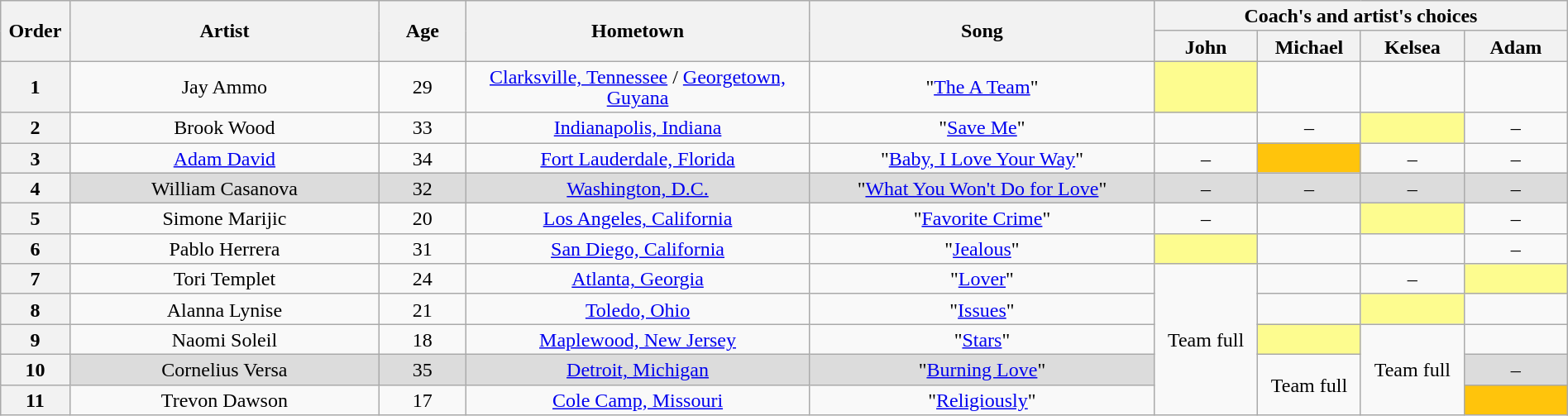<table class="wikitable" style="text-align:center; line-height:17px; width:100%">
<tr>
<th scope="col" rowspan="2" style="width:04%">Order</th>
<th scope="col" rowspan="2" style="width:18%">Artist</th>
<th scope="col" rowspan="2" style="width:05%">Age</th>
<th scope="col" rowspan="2" style="width:20%">Hometown</th>
<th scope="col" rowspan="2" style="width:20%">Song</th>
<th scope="col" colspan="4" style="width:24%">Coach's and artist's choices</th>
</tr>
<tr>
<th style="width:06%">John</th>
<th style="width:06%">Michael</th>
<th style="width:06%">Kelsea</th>
<th style="width:06%">Adam</th>
</tr>
<tr>
<th>1</th>
<td>Jay Ammo</td>
<td>29</td>
<td><a href='#'>Clarksville, Tennessee</a> / <a href='#'>Georgetown, Guyana</a></td>
<td>"<a href='#'>The A Team</a>"</td>
<td style="background:#fdfc8f"><em></em></td>
<td><em></em></td>
<td><em></em></td>
<td><em></em></td>
</tr>
<tr>
<th>2</th>
<td>Brook Wood</td>
<td>33</td>
<td><a href='#'>Indianapolis, Indiana</a></td>
<td>"<a href='#'>Save Me</a>"</td>
<td><em></em></td>
<td>–</td>
<td style="background:#fdfc8f"><em></em></td>
<td>–</td>
</tr>
<tr>
<th>3</th>
<td><a href='#'>Adam David</a></td>
<td>34</td>
<td><a href='#'>Fort Lauderdale, Florida</a></td>
<td>"<a href='#'>Baby, I Love Your Way</a>"</td>
<td>–</td>
<td style="background:#FFC40C"><em></em></td>
<td>–</td>
<td>–</td>
</tr>
<tr style="background:#dcdcdc">
<th>4</th>
<td>William Casanova</td>
<td>32</td>
<td><a href='#'>Washington, D.C.</a></td>
<td>"<a href='#'>What You Won't Do for Love</a>"</td>
<td>–</td>
<td>–</td>
<td>–</td>
<td>–</td>
</tr>
<tr>
<th>5</th>
<td>Simone Marijic</td>
<td>20</td>
<td><a href='#'>Los Angeles, California</a></td>
<td>"<a href='#'>Favorite Crime</a>"</td>
<td>–</td>
<td><em></em></td>
<td style="background:#fdfc8f"><em></em></td>
<td>–</td>
</tr>
<tr>
<th>6</th>
<td>Pablo Herrera</td>
<td>31</td>
<td><a href='#'>San Diego, California</a></td>
<td>"<a href='#'>Jealous</a>"</td>
<td style="background:#fdfc8f"><em></em></td>
<td><em></em></td>
<td><em></em></td>
<td>–</td>
</tr>
<tr>
<th>7</th>
<td>Tori Templet</td>
<td>24</td>
<td><a href='#'>Atlanta, Georgia</a></td>
<td>"<a href='#'>Lover</a>"</td>
<td rowspan="5">Team full</td>
<td><em></em></td>
<td>–</td>
<td style="background:#fdfc8f"><em></em></td>
</tr>
<tr>
<th>8</th>
<td>Alanna Lynise</td>
<td>21</td>
<td><a href='#'>Toledo, Ohio</a></td>
<td>"<a href='#'>Issues</a>"</td>
<td><em></em></td>
<td style="background:#fdfc8f"><em></em></td>
<td><em></em></td>
</tr>
<tr>
<th>9</th>
<td>Naomi Soleil</td>
<td>18</td>
<td><a href='#'>Maplewood, New Jersey</a></td>
<td>"<a href='#'>Stars</a>"</td>
<td style="background:#fdfc8f"><em></em></td>
<td rowspan="3">Team full</td>
<td><em></em></td>
</tr>
<tr>
<th>10</th>
<td style="background:#dcdcdc">Cornelius Versa</td>
<td style="background:#dcdcdc">35</td>
<td style="background:#dcdcdc"><a href='#'>Detroit, Michigan</a></td>
<td style="background:#dcdcdc">"<a href='#'>Burning Love</a>"</td>
<td rowspan="2">Team full</td>
<td style="background:#dcdcdc">–</td>
</tr>
<tr>
<th>11</th>
<td>Trevon Dawson</td>
<td>17</td>
<td><a href='#'>Cole Camp, Missouri</a></td>
<td>"<a href='#'>Religiously</a>"</td>
<td style="background:#FFC40C"><em></em></td>
</tr>
</table>
